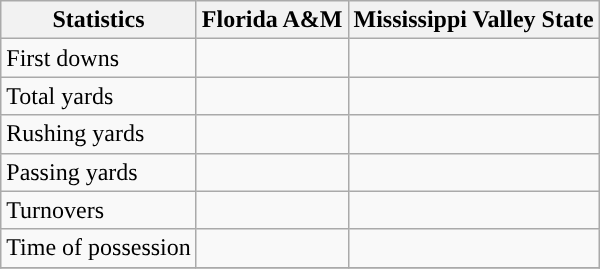<table class="wikitable">
<tr>
<th>Statistics</th>
<th>Florida A&M</th>
<th>Mississippi Valley State</th>
</tr>
<tr>
<td>First downs</td>
<td> </td>
<td> </td>
</tr>
<tr>
<td>Total yards</td>
<td> </td>
<td> </td>
</tr>
<tr>
<td>Rushing yards</td>
<td> </td>
<td> </td>
</tr>
<tr>
<td>Passing yards</td>
<td> </td>
<td> </td>
</tr>
<tr>
<td>Turnovers</td>
<td> </td>
<td> </td>
</tr>
<tr>
<td>Time of possession</td>
<td> </td>
<td> </td>
</tr>
<tr>
</tr>
</table>
